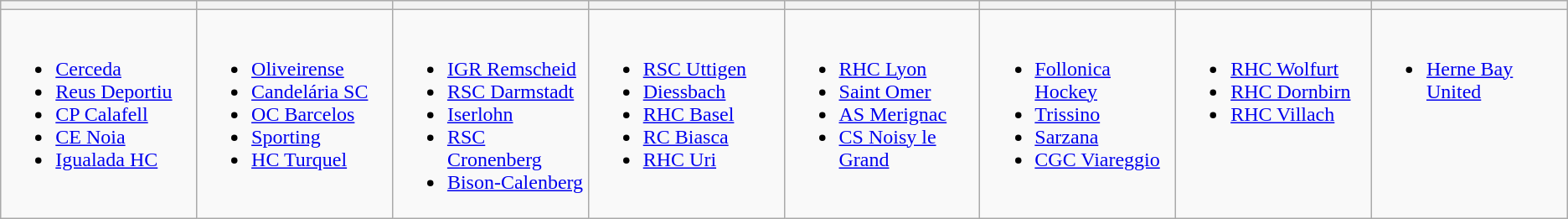<table class="wikitable">
<tr>
<th width=12.5%></th>
<th width=12.5%></th>
<th width=12.5%></th>
<th width=12.5%></th>
<th width=12.5%></th>
<th width=12.5%></th>
<th width=12.5%></th>
<th width=12.5%></th>
</tr>
<tr>
<td valign=top><br><ul><li><a href='#'>Cerceda</a></li><li><a href='#'>Reus Deportiu</a></li><li><a href='#'>CP Calafell</a></li><li><a href='#'>CE Noia</a></li><li><a href='#'>Igualada HC</a></li></ul></td>
<td valign=top><br><ul><li><a href='#'>Oliveirense</a></li><li><a href='#'>Candelária SC</a></li><li><a href='#'>OC Barcelos</a></li><li><a href='#'>Sporting</a></li><li><a href='#'>HC Turquel</a></li></ul></td>
<td valign=top><br><ul><li><a href='#'>IGR Remscheid</a></li><li><a href='#'>RSC Darmstadt</a></li><li><a href='#'>Iserlohn</a></li><li><a href='#'>RSC Cronenberg</a></li><li><a href='#'>Bison-Calenberg</a></li></ul></td>
<td valign=top><br><ul><li><a href='#'>RSC Uttigen</a></li><li><a href='#'>Diessbach</a></li><li><a href='#'>RHC Basel</a></li><li><a href='#'>RC Biasca</a></li><li><a href='#'>RHC Uri</a></li></ul></td>
<td valign=top><br><ul><li><a href='#'>RHC Lyon</a></li><li><a href='#'>Saint Omer</a></li><li><a href='#'>AS Merignac</a></li><li><a href='#'>CS Noisy le Grand</a></li></ul></td>
<td valign=top><br><ul><li><a href='#'>Follonica Hockey</a></li><li><a href='#'>Trissino</a></li><li><a href='#'>Sarzana</a></li><li><a href='#'>CGC Viareggio</a></li></ul></td>
<td valign=top><br><ul><li><a href='#'>RHC Wolfurt</a></li><li><a href='#'>RHC Dornbirn</a></li><li><a href='#'>RHC Villach</a></li></ul></td>
<td valign=top><br><ul><li><a href='#'>Herne Bay United</a></li></ul></td>
</tr>
</table>
